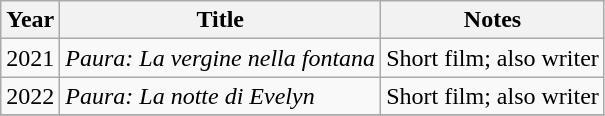<table class="wikitable sortable">
<tr>
<th>Year</th>
<th>Title</th>
<th class="unsortable">Notes</th>
</tr>
<tr>
<td>2021</td>
<td><em>Paura: La vergine nella fontana</em></td>
<td>Short film; also writer</td>
</tr>
<tr>
<td>2022</td>
<td><em>Paura: La notte di Evelyn</em></td>
<td>Short film; also writer</td>
</tr>
<tr>
</tr>
</table>
